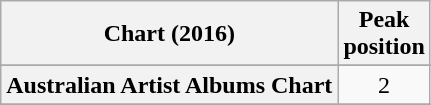<table class="wikitable sortable plainrowheaders" style="text-align:center;">
<tr>
<th scope="col">Chart (2016)</th>
<th scope="col">Peak<br>position</th>
</tr>
<tr>
</tr>
<tr>
<th scope="row">Australian Artist Albums Chart</th>
<td>2</td>
</tr>
<tr>
</tr>
</table>
